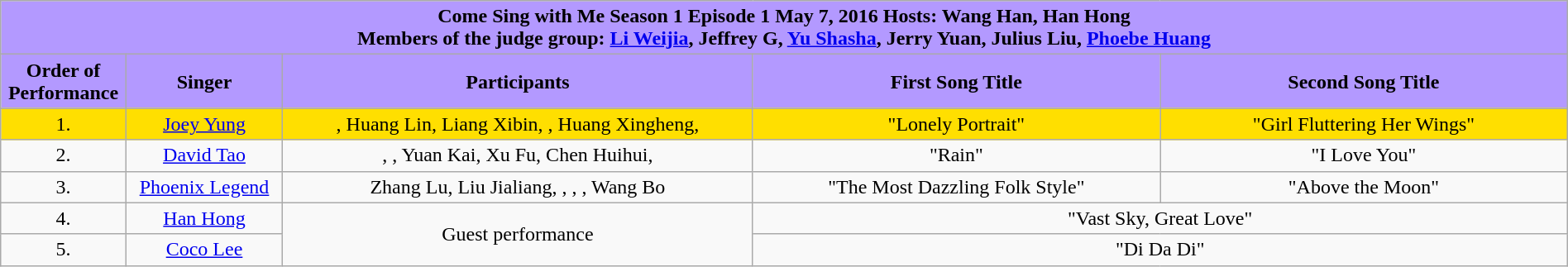<table class="wikitable sortable mw-collapsible" width="100%" style="text-align:center">
<tr style="background:#B399FF">
<td colspan="5"><div><strong>Come Sing with Me Season 1 Episode 1 May 7, 2016 Hosts: Wang Han, Han Hong<br>Members of the judge group: <a href='#'>Li Weijia</a>, Jeffrey G, <a href='#'>Yu Shasha</a>, Jerry Yuan, Julius Liu, <a href='#'>Phoebe Huang</a></strong></div></td>
</tr>
<tr style="background:#B399FF">
<td style="width:8%"><strong>Order of Performance</strong></td>
<td style="width:10%"><strong>Singer</strong></td>
<td style="width:30%"><strong>Participants</strong></td>
<td style="width:26%"><strong>First Song Title</strong></td>
<td style="width:26%"><strong>Second Song Title</strong></td>
</tr>
<tr style="background:#FFDF00">
<td>1.</td>
<td><a href='#'>Joey Yung</a></td>
<td>, Huang Lin, Liang Xibin, , Huang Xingheng, </td>
<td>"Lonely Portrait"</td>
<td>"Girl Fluttering Her Wings"</td>
</tr>
<tr>
<td>2.</td>
<td><a href='#'>David Tao</a></td>
<td>, , Yuan Kai, Xu Fu, Chen Huihui, </td>
<td>"Rain"</td>
<td>"I Love You"</td>
</tr>
<tr>
<td>3.</td>
<td><a href='#'>Phoenix Legend</a></td>
<td>Zhang Lu, Liu Jialiang, , , , Wang Bo</td>
<td>"The Most Dazzling Folk Style"</td>
<td>"Above the Moon"</td>
</tr>
<tr>
<td>4.</td>
<td><a href='#'>Han Hong</a></td>
<td rowspan="2">Guest performance</td>
<td colspan=2>"Vast Sky, Great Love"</td>
</tr>
<tr>
<td>5.</td>
<td><a href='#'>Coco Lee</a></td>
<td colspan=2>"Di Da Di"</td>
</tr>
</table>
